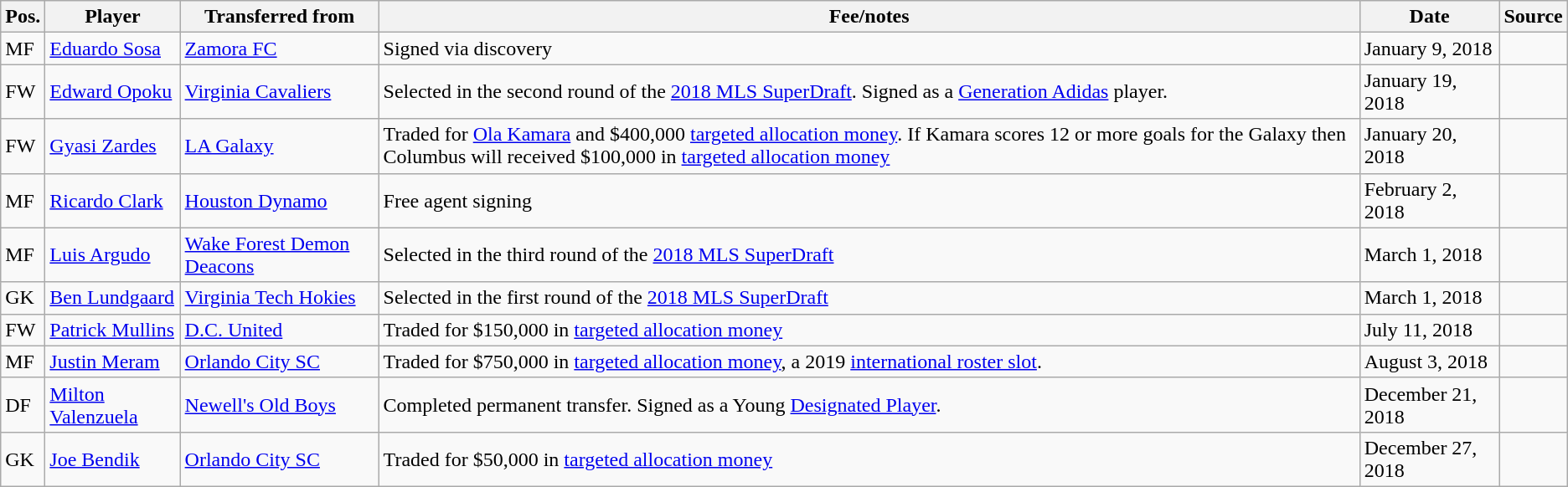<table class="wikitable sortable" style="text-align: left">
<tr>
<th><strong>Pos.</strong></th>
<th><strong>Player</strong></th>
<th><strong>Transferred from</strong></th>
<th><strong>Fee/notes</strong></th>
<th><strong>Date</strong></th>
<th><strong>Source</strong></th>
</tr>
<tr>
<td>MF</td>
<td> <a href='#'>Eduardo Sosa</a></td>
<td> <a href='#'>Zamora FC</a></td>
<td>Signed via discovery</td>
<td>January 9, 2018</td>
<td align=center></td>
</tr>
<tr>
<td>FW</td>
<td> <a href='#'>Edward Opoku</a></td>
<td> <a href='#'>Virginia Cavaliers</a></td>
<td>Selected in the second round of the <a href='#'>2018 MLS SuperDraft</a>. Signed as a <a href='#'>Generation Adidas</a> player.</td>
<td>January 19, 2018</td>
<td align=center></td>
</tr>
<tr>
<td>FW</td>
<td> <a href='#'>Gyasi Zardes</a></td>
<td> <a href='#'>LA Galaxy</a></td>
<td>Traded for <a href='#'>Ola Kamara</a> and $400,000 <a href='#'>targeted allocation money</a>. If Kamara scores 12 or more goals for the Galaxy then Columbus will received $100,000 in <a href='#'>targeted allocation money</a></td>
<td>January 20, 2018</td>
<td align=center></td>
</tr>
<tr>
<td>MF</td>
<td> <a href='#'>Ricardo Clark</a></td>
<td> <a href='#'>Houston Dynamo</a></td>
<td>Free agent signing</td>
<td>February 2, 2018</td>
<td align=center></td>
</tr>
<tr>
<td>MF</td>
<td> <a href='#'>Luis Argudo</a></td>
<td> <a href='#'>Wake Forest Demon Deacons</a></td>
<td>Selected in the third round of the <a href='#'>2018 MLS SuperDraft</a></td>
<td>March 1, 2018</td>
<td align=center></td>
</tr>
<tr>
<td>GK</td>
<td> <a href='#'>Ben Lundgaard</a></td>
<td> <a href='#'>Virginia Tech Hokies</a></td>
<td>Selected in the first round of the <a href='#'>2018 MLS SuperDraft</a></td>
<td>March 1, 2018</td>
<td align=center></td>
</tr>
<tr>
<td>FW</td>
<td> <a href='#'>Patrick Mullins</a></td>
<td> <a href='#'>D.C. United</a></td>
<td>Traded for $150,000 in <a href='#'>targeted allocation money</a></td>
<td>July 11, 2018</td>
<td align=center></td>
</tr>
<tr>
<td>MF</td>
<td> <a href='#'>Justin Meram</a></td>
<td> <a href='#'>Orlando City SC</a></td>
<td>Traded for $750,000 in <a href='#'>targeted allocation money</a>, a 2019 <a href='#'>international roster slot</a>.</td>
<td>August 3, 2018</td>
<td align=center></td>
</tr>
<tr>
<td>DF</td>
<td> <a href='#'>Milton Valenzuela</a></td>
<td> <a href='#'>Newell's Old Boys</a></td>
<td>Completed permanent transfer. Signed as a Young <a href='#'>Designated Player</a>.</td>
<td>December 21, 2018</td>
<td align=center></td>
</tr>
<tr>
<td>GK</td>
<td> <a href='#'>Joe Bendik</a></td>
<td> <a href='#'>Orlando City SC</a></td>
<td>Traded for $50,000 in <a href='#'>targeted allocation money</a></td>
<td>December 27, 2018</td>
<td align=center></td>
</tr>
</table>
